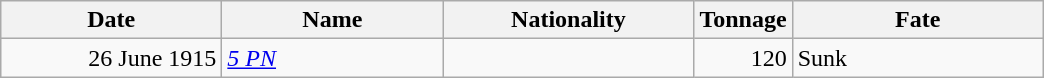<table class="wikitable sortable">
<tr>
<th width="140px">Date</th>
<th width="140px">Name</th>
<th width="160px">Nationality</th>
<th width="25px">Tonnage</th>
<th width="160px">Fate</th>
</tr>
<tr>
<td align="right">26 June 1915</td>
<td align="left"><a href='#'><em>5 PN</em></a></td>
<td align="left"></td>
<td align="right">120</td>
<td align="left">Sunk</td>
</tr>
</table>
